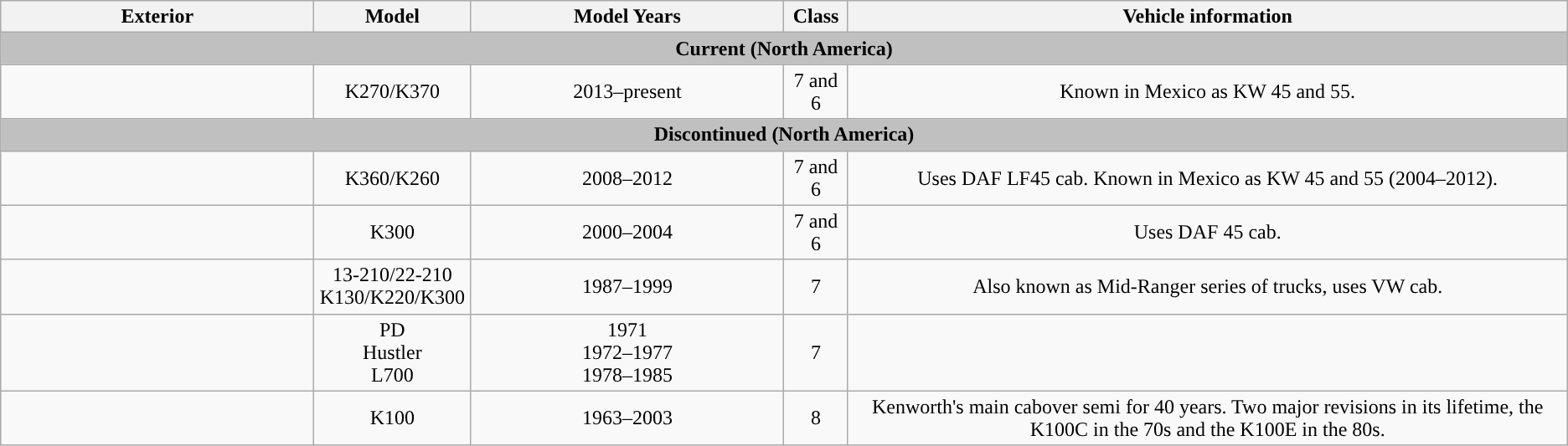<table class="wikitable center" style="text-align: center">
<tr>
<th style="width: 20%">Exterior</th>
<th style="width: 10%">Model</th>
<th style="width: 20%">Model Years</th>
<th>Class</th>
<th>Vehicle information</th>
</tr>
<tr bgcolor="#C0C0C0">
<td colspan="5"><strong>Current (North America)</strong></td>
</tr>
<tr>
<td></td>
<td>K270/K370</td>
<td>2013–present</td>
<td>7 and 6</td>
<td>Known in Mexico as KW 45 and 55.</td>
</tr>
<tr bgcolor="#C0C0C0">
<td colspan="5"><strong>Discontinued (North America)</strong></td>
</tr>
<tr>
<td></td>
<td>K360/K260</td>
<td>2008–2012</td>
<td>7 and 6</td>
<td>Uses DAF LF45 cab. Known in Mexico as KW 45 and 55 (2004–2012).</td>
</tr>
<tr>
<td></td>
<td>K300</td>
<td>2000–2004</td>
<td>7 and 6</td>
<td>Uses DAF 45 cab.</td>
</tr>
<tr>
<td></td>
<td>13-210/22-210<br>K130/K220/K300</td>
<td>1987–1999</td>
<td>7</td>
<td>Also known as Mid-Ranger series of trucks, uses VW cab.</td>
</tr>
<tr>
<td></td>
<td>PD<br>Hustler<br>L700</td>
<td>1971<br>1972–1977<br>1978–1985</td>
<td>7</td>
<td></td>
</tr>
<tr>
<td></td>
<td>K100</td>
<td>1963–2003</td>
<td>8</td>
<td>Kenworth's main cabover semi for 40 years. Two major revisions in its lifetime, the K100C in the 70s and the K100E in the 80s.</td>
</tr>
</table>
